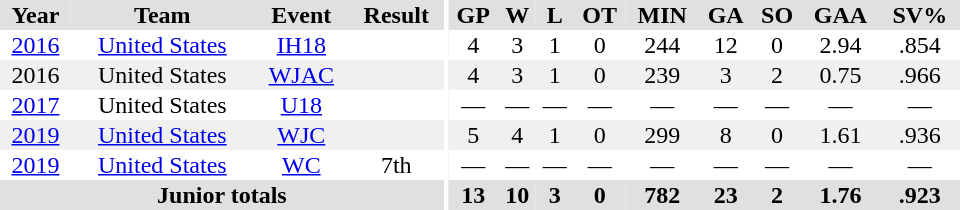<table border="0" cellpadding="1" cellspacing="0" ID="Table3" style="text-align:center; width:40em">
<tr bgcolor="#e0e0e0">
<th>Year</th>
<th>Team</th>
<th>Event</th>
<th>Result</th>
<th rowspan="99" bgcolor="#ffffff"></th>
<th>GP</th>
<th>W</th>
<th>L</th>
<th>OT</th>
<th>MIN</th>
<th>GA</th>
<th>SO</th>
<th>GAA</th>
<th>SV%</th>
</tr>
<tr>
<td><a href='#'>2016</a></td>
<td><a href='#'>United States</a></td>
<td><a href='#'>IH18</a></td>
<td></td>
<td>4</td>
<td>3</td>
<td>1</td>
<td>0</td>
<td>244</td>
<td>12</td>
<td>0</td>
<td>2.94</td>
<td>.854</td>
</tr>
<tr bgcolor="#f0f0f0">
<td>2016</td>
<td>United States</td>
<td><a href='#'>WJAC</a></td>
<td></td>
<td>4</td>
<td>3</td>
<td>1</td>
<td>0</td>
<td>239</td>
<td>3</td>
<td>2</td>
<td>0.75</td>
<td>.966</td>
</tr>
<tr>
<td><a href='#'>2017</a></td>
<td>United States</td>
<td><a href='#'>U18</a></td>
<td></td>
<td>—</td>
<td>—</td>
<td>—</td>
<td>—</td>
<td>—</td>
<td>—</td>
<td>—</td>
<td>—</td>
<td>—</td>
</tr>
<tr bgcolor="#f0f0f0">
<td><a href='#'>2019</a></td>
<td><a href='#'>United States</a></td>
<td><a href='#'>WJC</a></td>
<td></td>
<td>5</td>
<td>4</td>
<td>1</td>
<td>0</td>
<td>299</td>
<td>8</td>
<td>0</td>
<td>1.61</td>
<td>.936</td>
</tr>
<tr>
<td><a href='#'>2019</a></td>
<td><a href='#'>United States</a></td>
<td><a href='#'>WC</a></td>
<td>7th</td>
<td>—</td>
<td>—</td>
<td>—</td>
<td>—</td>
<td>—</td>
<td>—</td>
<td>—</td>
<td>—</td>
<td>—</td>
</tr>
<tr bgcolor="#e0e0e0">
<th colspan="4">Junior totals</th>
<th>13</th>
<th>10</th>
<th>3</th>
<th>0</th>
<th>782</th>
<th>23</th>
<th>2</th>
<th>1.76</th>
<th>.923</th>
</tr>
</table>
